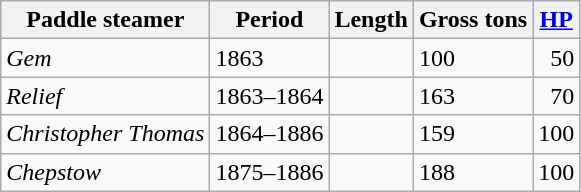<table class="wikitable">
<tr>
<th>Paddle steamer</th>
<th>Period</th>
<th>Length</th>
<th>Gross tons</th>
<th><a href='#'>HP</a></th>
</tr>
<tr>
<td><em>Gem</em></td>
<td>1863</td>
<td></td>
<td>100</td>
<td align="right">50</td>
</tr>
<tr>
<td><em>Relief</em></td>
<td>1863–1864</td>
<td></td>
<td>163</td>
<td align="right">70</td>
</tr>
<tr>
<td><em>Christopher Thomas</em></td>
<td>1864–1886</td>
<td></td>
<td>159</td>
<td align="right">100</td>
</tr>
<tr>
<td><em>Chepstow</em></td>
<td>1875–1886</td>
<td></td>
<td>188</td>
<td align="right">100</td>
</tr>
</table>
